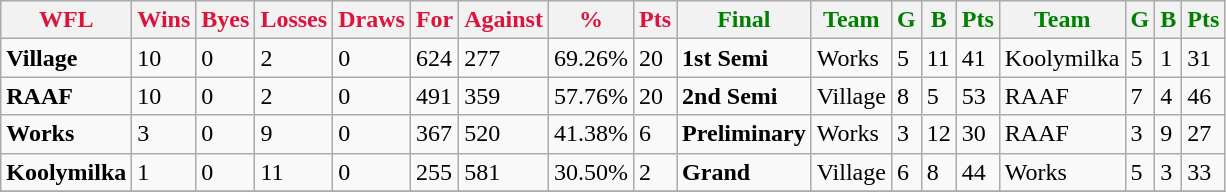<table class="wikitable">
<tr>
<th style="color:crimson">WFL</th>
<th style="color:crimson">Wins</th>
<th style="color:crimson">Byes</th>
<th style="color:crimson">Losses</th>
<th style="color:crimson">Draws</th>
<th style="color:crimson">For</th>
<th style="color:crimson">Against</th>
<th style="color:crimson">%</th>
<th style="color:crimson">Pts</th>
<th style="color:green">Final</th>
<th style="color:green">Team</th>
<th style="color:green">G</th>
<th style="color:green">B</th>
<th style="color:green">Pts</th>
<th style="color:green">Team</th>
<th style="color:green">G</th>
<th style="color:green">B</th>
<th style="color:green">Pts</th>
</tr>
<tr>
<td><strong>	Village	</strong></td>
<td>10</td>
<td>0</td>
<td>2</td>
<td>0</td>
<td>624</td>
<td>277</td>
<td>69.26%</td>
<td>20</td>
<td><strong>1st Semi</strong></td>
<td>Works</td>
<td>5</td>
<td>11</td>
<td>41</td>
<td>Koolymilka</td>
<td>5</td>
<td>1</td>
<td>31</td>
</tr>
<tr>
<td><strong>	RAAF	</strong></td>
<td>10</td>
<td>0</td>
<td>2</td>
<td>0</td>
<td>491</td>
<td>359</td>
<td>57.76%</td>
<td>20</td>
<td><strong>2nd Semi</strong></td>
<td>Village</td>
<td>8</td>
<td>5</td>
<td>53</td>
<td>RAAF</td>
<td>7</td>
<td>4</td>
<td>46</td>
</tr>
<tr>
<td><strong>	Works	</strong></td>
<td>3</td>
<td>0</td>
<td>9</td>
<td>0</td>
<td>367</td>
<td>520</td>
<td>41.38%</td>
<td>6</td>
<td><strong>Preliminary</strong></td>
<td>Works</td>
<td>3</td>
<td>12</td>
<td>30</td>
<td>RAAF</td>
<td>3</td>
<td>9</td>
<td>27</td>
</tr>
<tr>
<td><strong>	Koolymilka	</strong></td>
<td>1</td>
<td>0</td>
<td>11</td>
<td>0</td>
<td>255</td>
<td>581</td>
<td>30.50%</td>
<td>2</td>
<td><strong>Grand</strong></td>
<td>Village</td>
<td>6</td>
<td>8</td>
<td>44</td>
<td>Works</td>
<td>5</td>
<td>3</td>
<td>33</td>
</tr>
<tr>
</tr>
</table>
